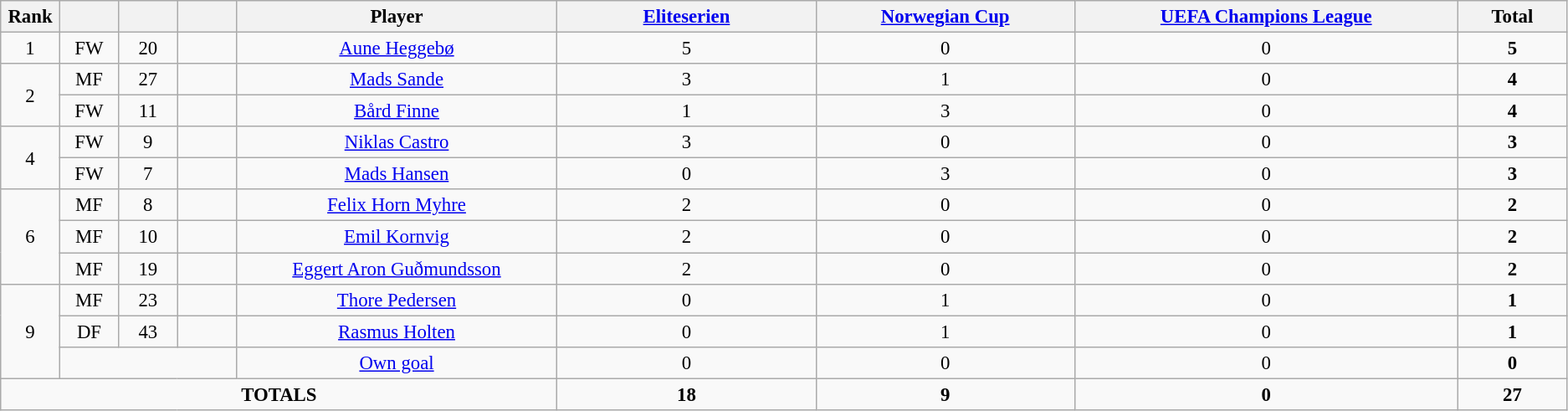<table class="wikitable" style="font-size: 95%; text-align: center;">
<tr>
<th width=40>Rank</th>
<th width=40></th>
<th width=40></th>
<th width=40></th>
<th width=250>Player</th>
<th width=200><a href='#'>Eliteserien</a></th>
<th width=200><a href='#'>Norwegian Cup</a></th>
<th width=300><a href='#'>UEFA Champions League</a></th>
<th width=80><strong>Total</strong></th>
</tr>
<tr>
<td>1</td>
<td>FW</td>
<td>20</td>
<td></td>
<td><a href='#'>Aune Heggebø</a></td>
<td>5</td>
<td>0</td>
<td>0</td>
<td><strong>5</strong></td>
</tr>
<tr>
<td rowspan="2">2</td>
<td>MF</td>
<td>27</td>
<td></td>
<td><a href='#'>Mads Sande</a></td>
<td>3</td>
<td>1</td>
<td>0</td>
<td><strong>4</strong></td>
</tr>
<tr>
<td>FW</td>
<td>11</td>
<td></td>
<td><a href='#'>Bård Finne</a></td>
<td>1</td>
<td>3</td>
<td>0</td>
<td><strong>4</strong></td>
</tr>
<tr>
<td rowspan="2">4</td>
<td>FW</td>
<td>9</td>
<td></td>
<td><a href='#'>Niklas Castro</a></td>
<td>3</td>
<td>0</td>
<td>0</td>
<td><strong>3</strong></td>
</tr>
<tr>
<td>FW</td>
<td>7</td>
<td></td>
<td><a href='#'>Mads Hansen</a></td>
<td>0</td>
<td>3</td>
<td>0</td>
<td><strong>3</strong></td>
</tr>
<tr>
<td rowspan="3">6</td>
<td>MF</td>
<td>8</td>
<td></td>
<td><a href='#'>Felix Horn Myhre</a></td>
<td>2</td>
<td>0</td>
<td>0</td>
<td><strong>2</strong></td>
</tr>
<tr>
<td>MF</td>
<td>10</td>
<td></td>
<td><a href='#'>Emil Kornvig</a></td>
<td>2</td>
<td>0</td>
<td>0</td>
<td><strong>2</strong></td>
</tr>
<tr>
<td>MF</td>
<td>19</td>
<td></td>
<td><a href='#'>Eggert Aron Guðmundsson</a></td>
<td>2</td>
<td>0</td>
<td>0</td>
<td><strong>2</strong></td>
</tr>
<tr>
<td rowspan="3">9</td>
<td>MF</td>
<td>23</td>
<td></td>
<td><a href='#'>Thore Pedersen</a></td>
<td>0</td>
<td>1</td>
<td>0</td>
<td><strong>1</strong></td>
</tr>
<tr>
<td>DF</td>
<td>43</td>
<td></td>
<td><a href='#'>Rasmus Holten</a></td>
<td>0</td>
<td>1</td>
<td>0</td>
<td><strong>1</strong></td>
</tr>
<tr>
<td colspan="3"></td>
<td><a href='#'>Own goal</a></td>
<td>0</td>
<td>0</td>
<td>0</td>
<td><strong>0</strong></td>
</tr>
<tr>
<td colspan="5"><strong>TOTALS</strong></td>
<td><strong>18</strong></td>
<td><strong>9</strong></td>
<td><strong>0</strong></td>
<td><strong>27</strong></td>
</tr>
</table>
